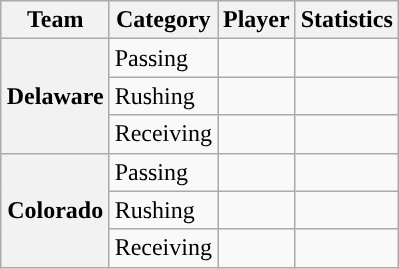<table class="wikitable" style="float:right">
<tr>
<th>Team</th>
<th>Category</th>
<th>Player</th>
<th>Statistics</th>
</tr>
<tr>
<th rowspan=3>Delaware</th>
<td>Passing</td>
<td></td>
<td></td>
</tr>
<tr>
<td>Rushing</td>
<td></td>
<td></td>
</tr>
<tr>
<td>Receiving</td>
<td></td>
<td></td>
</tr>
<tr>
<th rowspan=3>Colorado</th>
<td>Passing</td>
<td></td>
<td></td>
</tr>
<tr>
<td>Rushing</td>
<td></td>
<td></td>
</tr>
<tr>
<td>Receiving</td>
<td></td>
<td></td>
</tr>
</table>
